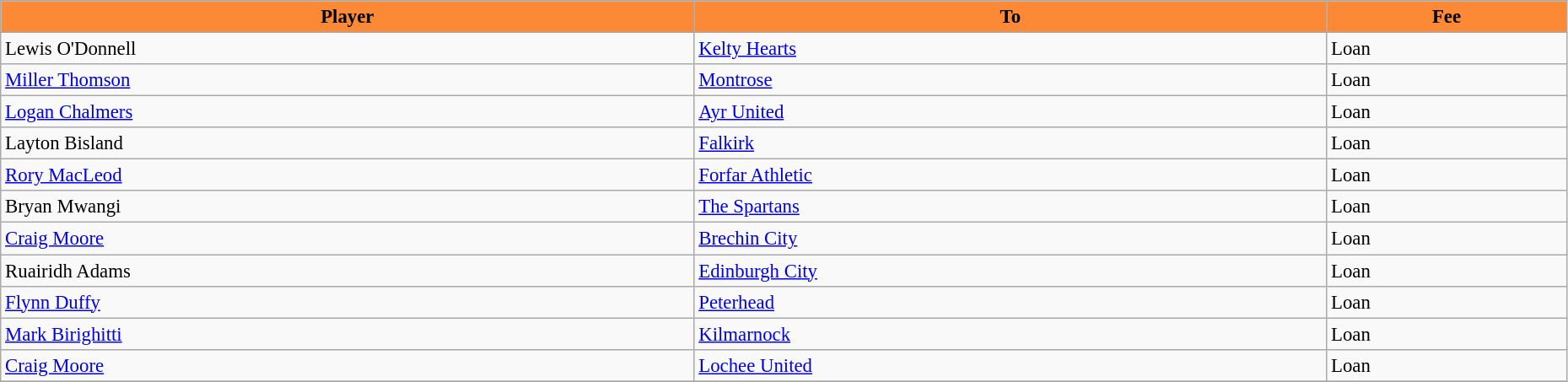<table class="wikitable" style="text-align:left; font-size:95%;width:98%;">
<tr>
<th style="background:#FC8936; color:black;">Player</th>
<th style="background:#FC8936; color:black;">To</th>
<th style="background:#FC8936; color:black;">Fee</th>
</tr>
<tr>
<td> Lewis O'Donnell</td>
<td> <a href='#'>Kelty Hearts</a></td>
<td>Loan</td>
</tr>
<tr>
<td> <a href='#'>Miller Thomson</a></td>
<td> <a href='#'>Montrose</a></td>
<td>Loan</td>
</tr>
<tr>
<td> <a href='#'>Logan Chalmers</a></td>
<td> <a href='#'>Ayr United</a></td>
<td>Loan</td>
</tr>
<tr>
<td> Layton Bisland</td>
<td> <a href='#'>Falkirk</a></td>
<td>Loan</td>
</tr>
<tr>
<td> <a href='#'>Rory MacLeod</a></td>
<td> <a href='#'>Forfar Athletic</a></td>
<td>Loan</td>
</tr>
<tr>
<td> Bryan Mwangi</td>
<td> <a href='#'>The Spartans</a></td>
<td>Loan</td>
</tr>
<tr>
<td> <a href='#'>Craig Moore</a></td>
<td> <a href='#'>Brechin City</a></td>
<td>Loan</td>
</tr>
<tr>
<td> Ruairidh Adams</td>
<td> <a href='#'>Edinburgh City</a></td>
<td>Loan</td>
</tr>
<tr>
<td> <a href='#'>Flynn Duffy</a></td>
<td> <a href='#'>Peterhead</a></td>
<td>Loan</td>
</tr>
<tr>
<td> <a href='#'>Mark Birighitti</a></td>
<td> <a href='#'>Kilmarnock</a></td>
<td>Loan</td>
</tr>
<tr>
<td> <a href='#'>Craig Moore</a></td>
<td> <a href='#'>Lochee United</a></td>
<td>Loan</td>
</tr>
<tr>
</tr>
</table>
